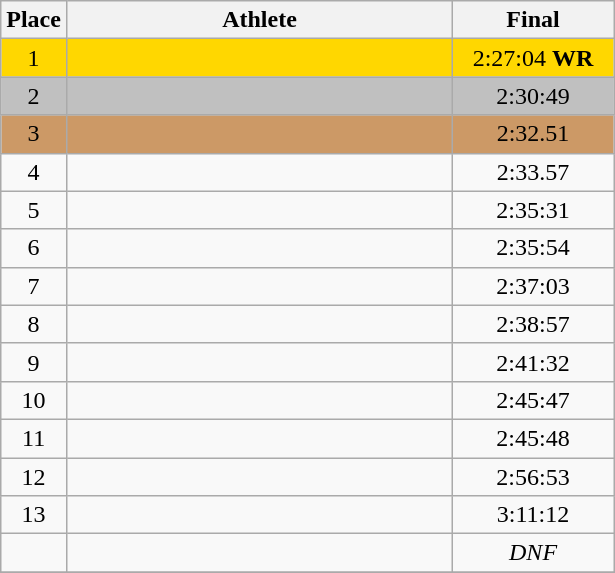<table class="wikitable" style="text-align:center">
<tr>
<th>Place</th>
<th width=250>Athlete</th>
<th width=100>Final</th>
</tr>
<tr bgcolor=gold>
<td>1</td>
<td align=left></td>
<td>2:27:04 <strong>WR</strong></td>
</tr>
<tr bgcolor=silver>
<td>2</td>
<td align=left></td>
<td>2:30:49</td>
</tr>
<tr bgcolor=cc9966>
<td>3</td>
<td align=left></td>
<td>2:32.51</td>
</tr>
<tr>
<td>4</td>
<td align=left></td>
<td>2:33.57</td>
</tr>
<tr>
<td>5</td>
<td align=left></td>
<td>2:35:31</td>
</tr>
<tr>
<td>6</td>
<td align=left></td>
<td>2:35:54</td>
</tr>
<tr>
<td>7</td>
<td align=left></td>
<td>2:37:03</td>
</tr>
<tr>
<td>8</td>
<td align=left></td>
<td>2:38:57</td>
</tr>
<tr>
<td>9</td>
<td align=left></td>
<td>2:41:32</td>
</tr>
<tr>
<td>10</td>
<td align=left></td>
<td>2:45:47</td>
</tr>
<tr>
<td>11</td>
<td align=left></td>
<td>2:45:48</td>
</tr>
<tr>
<td>12</td>
<td align=left></td>
<td>2:56:53</td>
</tr>
<tr>
<td>13</td>
<td align=left></td>
<td>3:11:12</td>
</tr>
<tr>
<td></td>
<td align=left></td>
<td><em>DNF</em></td>
</tr>
<tr>
</tr>
</table>
